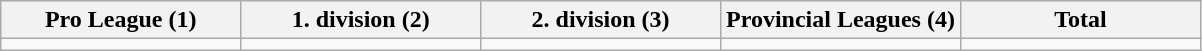<table class="wikitable">
<tr>
<th style="width:20%;">Pro League (1)</th>
<th style="width:20%;">1. division (2)</th>
<th style="width:20%;">2. division (3)</th>
<th style="width:20%;">Provincial Leagues (4)</th>
<th style="width:20%;">Total</th>
</tr>
<tr>
<td></td>
<td></td>
<td></td>
<td></td>
<td></td>
</tr>
</table>
